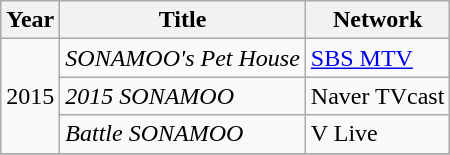<table class="wikitable">
<tr>
<th>Year</th>
<th>Title</th>
<th>Network</th>
</tr>
<tr>
<td rowspan="3">2015</td>
<td><em>SONAMOO's Pet House</em></td>
<td><a href='#'>SBS MTV</a></td>
</tr>
<tr>
<td><em>2015 SONAMOO</em></td>
<td>Naver TVcast</td>
</tr>
<tr>
<td><em>Battle SONAMOO</em></td>
<td>V Live</td>
</tr>
<tr>
</tr>
</table>
